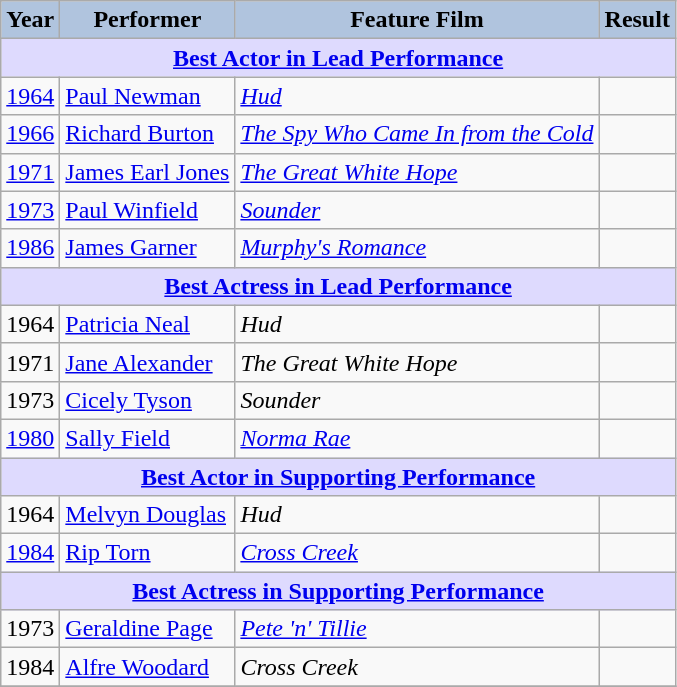<table class="wikitable">
<tr>
<th style="background-color:#B0C4DE;">Year</th>
<th style="background-color:#B0C4DE;">Performer</th>
<th style="background-color:#B0C4DE;">Feature Film</th>
<th style="background-color:#B0C4DE;">Result</th>
</tr>
<tr>
<th colspan="4" style="background-color:#dedafe;"><a href='#'>Best Actor in Lead Performance</a></th>
</tr>
<tr>
<td><a href='#'>1964</a></td>
<td><a href='#'>Paul Newman</a></td>
<td><em><a href='#'>Hud</a></em></td>
<td></td>
</tr>
<tr>
<td><a href='#'>1966</a></td>
<td><a href='#'>Richard Burton</a></td>
<td><em><a href='#'>The Spy Who Came In from the Cold</a></em></td>
<td></td>
</tr>
<tr>
<td><a href='#'>1971</a></td>
<td><a href='#'>James Earl Jones</a></td>
<td><em><a href='#'>The Great White Hope</a></em></td>
<td></td>
</tr>
<tr>
<td><a href='#'>1973</a></td>
<td><a href='#'>Paul Winfield</a></td>
<td><em><a href='#'>Sounder</a></em></td>
<td></td>
</tr>
<tr>
<td><a href='#'>1986</a></td>
<td><a href='#'>James Garner</a></td>
<td><em><a href='#'>Murphy's Romance</a></em></td>
<td></td>
</tr>
<tr>
<th colspan="4" style="background-color:#dedafe;"><a href='#'>Best Actress in Lead Performance</a></th>
</tr>
<tr>
<td>1964</td>
<td><a href='#'>Patricia Neal</a></td>
<td><em>Hud</em></td>
<td></td>
</tr>
<tr>
<td>1971</td>
<td><a href='#'>Jane Alexander</a></td>
<td><em>The Great White Hope</em></td>
<td></td>
</tr>
<tr>
<td>1973</td>
<td><a href='#'>Cicely Tyson</a></td>
<td><em>Sounder</em></td>
<td></td>
</tr>
<tr>
<td><a href='#'>1980</a></td>
<td><a href='#'>Sally Field</a></td>
<td><em><a href='#'>Norma Rae</a></em></td>
<td></td>
</tr>
<tr>
<th colspan="4" style="background-color:#dedafe;"><a href='#'>Best Actor in Supporting Performance</a></th>
</tr>
<tr>
<td>1964</td>
<td><a href='#'>Melvyn Douglas</a></td>
<td><em>Hud</em></td>
<td></td>
</tr>
<tr>
<td><a href='#'>1984</a></td>
<td><a href='#'>Rip Torn</a></td>
<td><em><a href='#'>Cross Creek</a></em></td>
<td></td>
</tr>
<tr>
<th colspan="4" style="background-color:#dedafe;"><a href='#'>Best Actress in Supporting Performance</a></th>
</tr>
<tr>
<td>1973</td>
<td><a href='#'>Geraldine Page</a></td>
<td><em><a href='#'>Pete 'n' Tillie</a></em></td>
<td></td>
</tr>
<tr>
<td>1984</td>
<td><a href='#'>Alfre Woodard</a></td>
<td><em>Cross Creek</em></td>
<td></td>
</tr>
<tr>
</tr>
</table>
